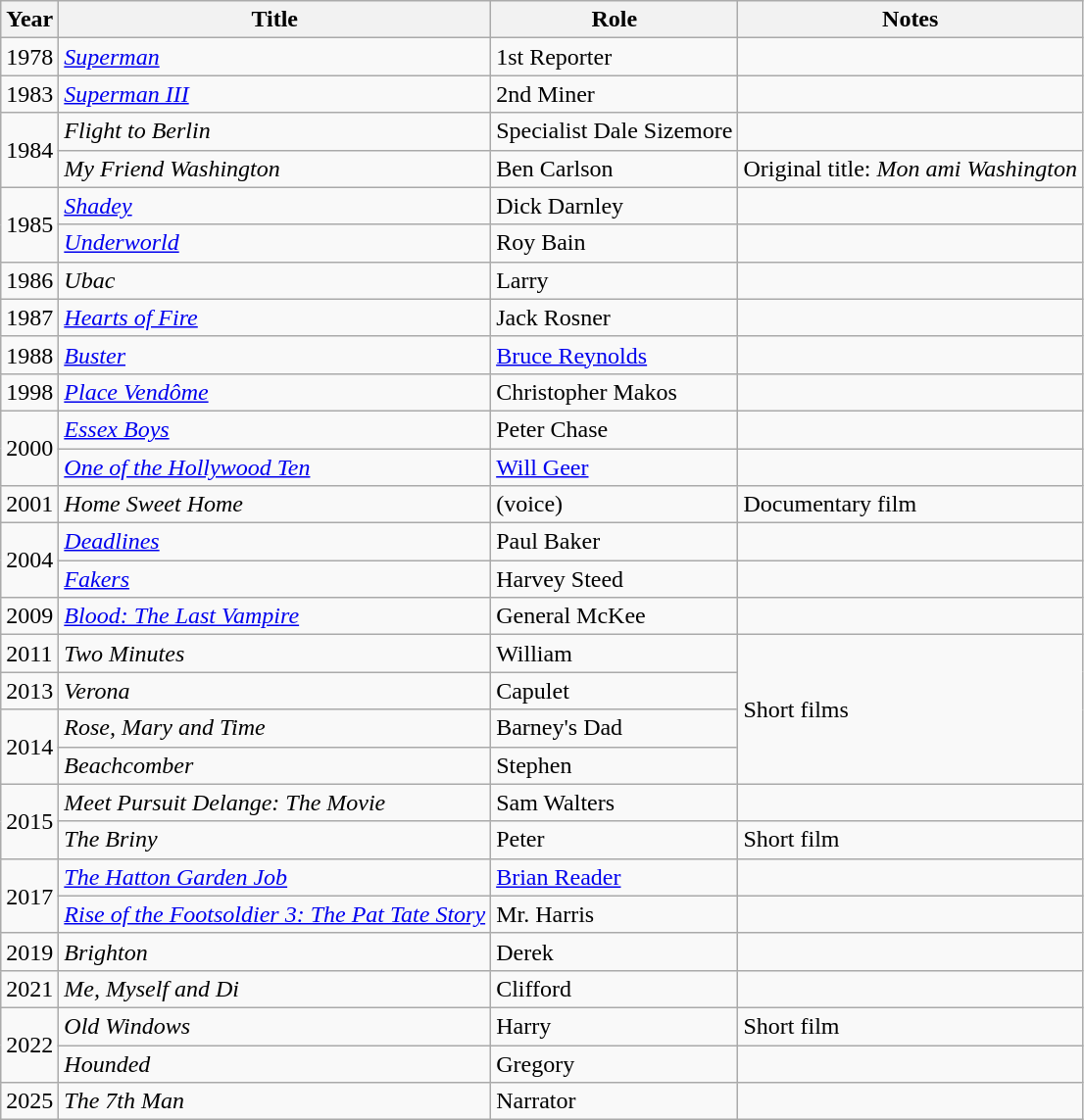<table class="wikitable">
<tr>
<th>Year</th>
<th>Title</th>
<th>Role</th>
<th>Notes</th>
</tr>
<tr>
<td>1978</td>
<td><em><a href='#'>Superman</a></em></td>
<td>1st Reporter</td>
<td></td>
</tr>
<tr>
<td>1983</td>
<td><em><a href='#'>Superman III</a></em></td>
<td>2nd Miner</td>
<td></td>
</tr>
<tr>
<td rowspan="2">1984</td>
<td><em>Flight to Berlin</em></td>
<td>Specialist Dale Sizemore</td>
<td></td>
</tr>
<tr>
<td><em>My Friend Washington</em></td>
<td>Ben Carlson</td>
<td>Original title: <em>Mon ami Washington</em></td>
</tr>
<tr>
<td rowspan="2">1985</td>
<td><em><a href='#'>Shadey</a></em></td>
<td>Dick Darnley</td>
<td></td>
</tr>
<tr>
<td><em><a href='#'>Underworld</a></em></td>
<td>Roy Bain</td>
<td></td>
</tr>
<tr>
<td>1986</td>
<td><em>Ubac</em></td>
<td>Larry</td>
<td></td>
</tr>
<tr>
<td>1987</td>
<td><em><a href='#'>Hearts of Fire</a></em></td>
<td>Jack Rosner</td>
<td></td>
</tr>
<tr>
<td>1988</td>
<td><em><a href='#'>Buster</a></em></td>
<td><a href='#'>Bruce Reynolds</a></td>
<td></td>
</tr>
<tr>
<td>1998</td>
<td><em><a href='#'>Place Vendôme</a></em></td>
<td>Christopher Makos</td>
<td></td>
</tr>
<tr>
<td rowspan="2">2000</td>
<td><em><a href='#'>Essex Boys</a></em></td>
<td>Peter Chase</td>
<td></td>
</tr>
<tr>
<td><em><a href='#'>One of the Hollywood Ten</a></em></td>
<td><a href='#'>Will Geer</a></td>
<td></td>
</tr>
<tr>
<td>2001</td>
<td><em>Home Sweet Home</em></td>
<td>(voice)</td>
<td>Documentary film</td>
</tr>
<tr>
<td rowspan="2">2004</td>
<td><em><a href='#'>Deadlines</a></em></td>
<td>Paul Baker</td>
<td></td>
</tr>
<tr>
<td><em><a href='#'>Fakers</a></em></td>
<td>Harvey Steed</td>
<td></td>
</tr>
<tr>
<td>2009</td>
<td><em><a href='#'>Blood: The Last Vampire</a></em></td>
<td>General McKee</td>
<td></td>
</tr>
<tr>
<td>2011</td>
<td><em>Two Minutes</em></td>
<td>William</td>
<td rowspan="4">Short films</td>
</tr>
<tr>
<td>2013</td>
<td><em>Verona</em></td>
<td>Capulet</td>
</tr>
<tr>
<td rowspan="2">2014</td>
<td><em>Rose, Mary and Time</em></td>
<td>Barney's Dad</td>
</tr>
<tr>
<td><em>Beachcomber</em></td>
<td>Stephen</td>
</tr>
<tr>
<td rowspan="2">2015</td>
<td><em>Meet Pursuit Delange: The Movie</em></td>
<td>Sam Walters</td>
</tr>
<tr>
<td><em>The Briny</em></td>
<td>Peter</td>
<td>Short film</td>
</tr>
<tr>
<td rowspan="2">2017</td>
<td><em><a href='#'>The Hatton Garden Job</a></em></td>
<td><a href='#'>Brian Reader</a></td>
<td></td>
</tr>
<tr>
<td><em><a href='#'>Rise of the Footsoldier 3: The Pat Tate Story</a></em></td>
<td>Mr. Harris</td>
<td></td>
</tr>
<tr>
<td>2019</td>
<td><em>Brighton</em></td>
<td>Derek</td>
<td></td>
</tr>
<tr>
<td>2021</td>
<td><em>Me, Myself and Di</em></td>
<td>Clifford</td>
<td></td>
</tr>
<tr>
<td rowspan="2">2022</td>
<td><em>Old Windows</em></td>
<td>Harry</td>
<td>Short film</td>
</tr>
<tr>
<td><em>Hounded</em></td>
<td>Gregory</td>
<td></td>
</tr>
<tr>
<td>2025</td>
<td><em>The 7th Man</em></td>
<td>Narrator</td>
<td></td>
</tr>
</table>
